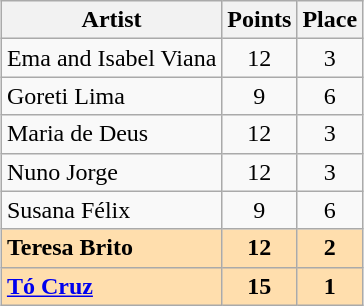<table class="sortable wikitable" style="margin: 1em auto 1em auto; text-align:center;">
<tr>
<th>Artist</th>
<th>Points</th>
<th>Place</th>
</tr>
<tr>
<td align="left">Ema and Isabel Viana</td>
<td>12</td>
<td>3</td>
</tr>
<tr>
<td align="left">Goreti Lima</td>
<td>9</td>
<td>6</td>
</tr>
<tr>
<td align="left">Maria de Deus</td>
<td>12</td>
<td>3</td>
</tr>
<tr>
<td align="left">Nuno Jorge</td>
<td>12</td>
<td>3</td>
</tr>
<tr>
<td align="left">Susana Félix</td>
<td>9</td>
<td>6</td>
</tr>
<tr style="font-weight:bold; background:navajowhite;">
<td align="left">Teresa Brito</td>
<td>12</td>
<td>2</td>
</tr>
<tr style="font-weight:bold; background:navajowhite;">
<td align="left"><a href='#'>Tó Cruz</a></td>
<td>15</td>
<td>1</td>
</tr>
</table>
